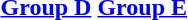<table>
<tr style="text-align:center">
<th><a href='#'>Group D</a></th>
<th><a href='#'>Group E</a></th>
</tr>
<tr style="vertical-align:top">
<td></td>
<td></td>
</tr>
</table>
